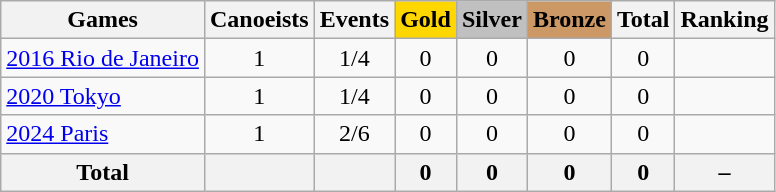<table class="wikitable sortable" style="text-align:center">
<tr>
<th>Games</th>
<th>Canoeists</th>
<th>Events</th>
<th style="background-color:gold;">Gold</th>
<th style="background-color:silver;">Silver</th>
<th style="background-color:#c96;">Bronze</th>
<th>Total</th>
<th>Ranking</th>
</tr>
<tr>
<td align=left><a href='#'>2016 Rio de Janeiro</a></td>
<td>1</td>
<td>1/4</td>
<td>0</td>
<td>0</td>
<td>0</td>
<td>0</td>
<td></td>
</tr>
<tr>
<td align=left><a href='#'>2020 Tokyo</a></td>
<td>1</td>
<td>1/4</td>
<td>0</td>
<td>0</td>
<td>0</td>
<td>0</td>
<td></td>
</tr>
<tr>
<td align=left><a href='#'>2024 Paris</a></td>
<td>1</td>
<td>2/6</td>
<td>0</td>
<td>0</td>
<td>0</td>
<td>0</td>
<td></td>
</tr>
<tr>
<th>Total</th>
<th></th>
<th></th>
<th>0</th>
<th>0</th>
<th>0</th>
<th>0</th>
<th>–</th>
</tr>
</table>
